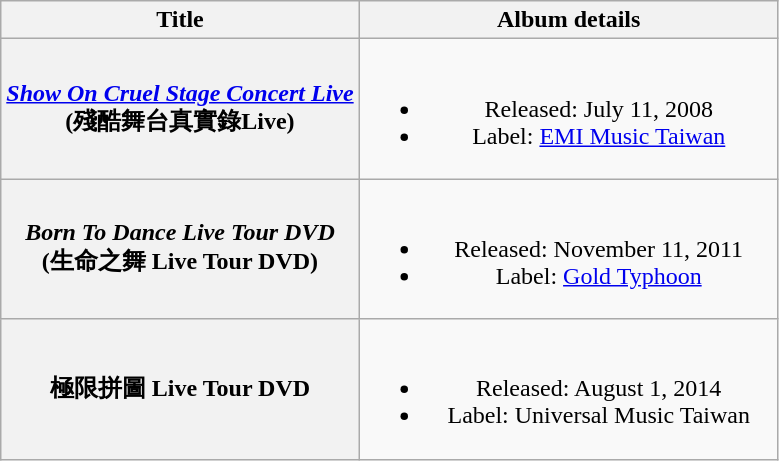<table class="wikitable plainrowheaders" style="text-align:center;">
<tr>
<th rowspan="1">Title</th>
<th rowspan="1" style="width:17em;">Album details</th>
</tr>
<tr>
<th scope="row"><em><a href='#'>Show On Cruel Stage Concert Live</a></em><br>(殘酷舞台真實錄Live)</th>
<td><br><ul><li>Released: July 11, 2008</li><li>Label: <a href='#'>EMI Music Taiwan</a></li></ul></td>
</tr>
<tr>
<th scope="row"><em>Born To Dance Live Tour DVD</em><br>(生命之舞 Live Tour DVD)</th>
<td><br><ul><li>Released: November 11, 2011</li><li>Label: <a href='#'>Gold Typhoon</a></li></ul></td>
</tr>
<tr>
<th scope="row">極限拼圖 Live Tour DVD</th>
<td><br><ul><li>Released: August 1, 2014</li><li>Label: Universal Music Taiwan</li></ul></td>
</tr>
</table>
